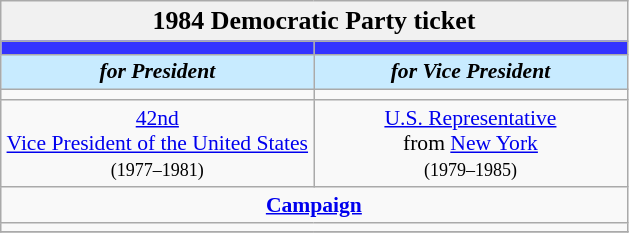<table class="wikitable" style="font-size:90%; text-align:center;">
<tr>
<td style="background:#f1f1f1;" colspan="30"><big><strong>1984 Democratic Party ticket</strong></big></td>
</tr>
<tr>
<th style="width:3em; font-size:135%; background:#3333FF; width:200px;"><a href='#'></a></th>
<th style="width:3em; font-size:135%; background:#3333FF; width:200px;"><a href='#'></a></th>
</tr>
<tr style="color:#000; font-size:100%; background:#c8ebff;">
<td style="width:3em; width:200px;"><strong><em>for President</em></strong></td>
<td style="width:3em; width:200px;"><strong><em>for Vice President</em></strong></td>
</tr>
<tr>
<td></td>
<td></td>
</tr>
<tr>
<td><a href='#'>42nd</a><br><a href='#'>Vice President of the United States</a><br><small>(1977–1981)</small></td>
<td><a href='#'>U.S. Representative</a><br>from <a href='#'>New York</a><br><small>(1979–1985)</small></td>
</tr>
<tr>
<td colspan=2><a href='#'><strong>Campaign</strong></a></td>
</tr>
<tr>
<td colspan=2></td>
</tr>
<tr>
</tr>
</table>
